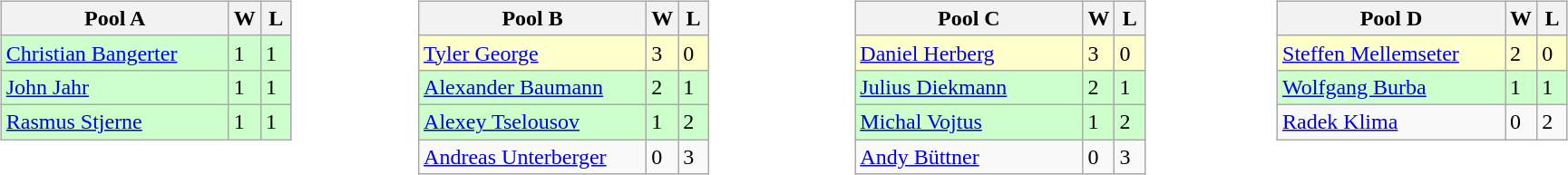<table table>
<tr>
<td width=10% valign="top"><br><table class="wikitable">
<tr>
<th width=160>Pool A</th>
<th width=15>W</th>
<th width=15>L</th>
</tr>
<tr bgcolor=#ccffcc>
<td> <a href='#'>Christian Bangerter</a></td>
<td>1</td>
<td>1</td>
</tr>
<tr bgcolor=#ccffcc>
<td> <a href='#'>John Jahr</a></td>
<td>1</td>
<td>1</td>
</tr>
<tr bgcolor=#ccffcc>
<td> <a href='#'>Rasmus Stjerne</a></td>
<td>1</td>
<td>1</td>
</tr>
</table>
</td>
<td width=10% valign="top"><br><table class="wikitable">
<tr>
<th width=160>Pool B</th>
<th width=15>W</th>
<th width=15>L</th>
</tr>
<tr bgcolor=#ffffcc>
<td> <a href='#'>Tyler George</a></td>
<td>3</td>
<td>0</td>
</tr>
<tr bgcolor=#ccffcc>
<td> <a href='#'>Alexander Baumann</a></td>
<td>2</td>
<td>1</td>
</tr>
<tr bgcolor=#ccffcc>
<td> <a href='#'>Alexey Tselousov</a></td>
<td>1</td>
<td>2</td>
</tr>
<tr>
<td> <a href='#'>Andreas Unterberger</a></td>
<td>0</td>
<td>3</td>
</tr>
</table>
</td>
<td width=10% valign="top"><br><table class="wikitable">
<tr>
<th width=160>Pool C</th>
<th width=15>W</th>
<th width=15>L</th>
</tr>
<tr bgcolor=#ffffcc>
<td> <a href='#'>Daniel Herberg</a></td>
<td>3</td>
<td>0</td>
</tr>
<tr bgcolor=#ccffcc>
<td> <a href='#'>Julius Diekmann</a></td>
<td>2</td>
<td>1</td>
</tr>
<tr bgcolor=#ccffcc>
<td> <a href='#'>Michal Vojtus</a></td>
<td>1</td>
<td>2</td>
</tr>
<tr>
<td> <a href='#'>Andy Büttner</a></td>
<td>0</td>
<td>3</td>
</tr>
</table>
</td>
<td width=10% valign="top"><br><table class="wikitable">
<tr>
<th width=160>Pool D</th>
<th width=15>W</th>
<th width=15>L</th>
</tr>
<tr bgcolor=#ffffcc>
<td> <a href='#'>Steffen Mellemseter</a></td>
<td>2</td>
<td>0</td>
</tr>
<tr bgcolor=#ccffcc>
<td> <a href='#'>Wolfgang Burba</a></td>
<td>1</td>
<td>1</td>
</tr>
<tr>
<td> <a href='#'>Radek Klima</a></td>
<td>0</td>
<td>2</td>
</tr>
</table>
</td>
</tr>
</table>
